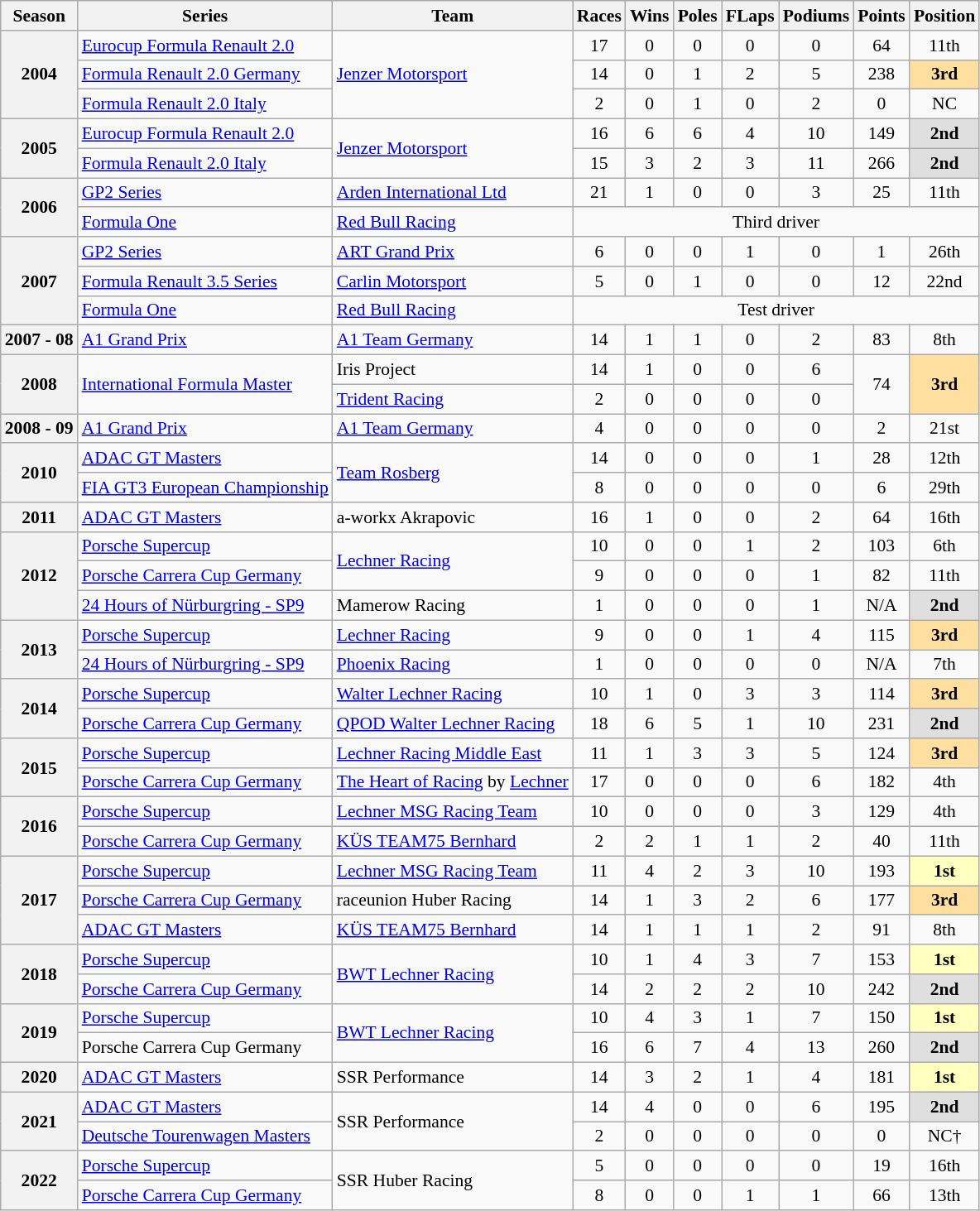<table class="wikitable" style="font-size: 90%; text-align:center">
<tr>
<th>Season</th>
<th>Series</th>
<th>Team</th>
<th>Races</th>
<th>Wins</th>
<th>Poles</th>
<th>FLaps</th>
<th>Podiums</th>
<th>Points</th>
<th>Position</th>
</tr>
<tr>
<th rowspan=3>2004</th>
<td align=left><a href='#'>Eurocup Formula Renault 2.0</a></td>
<td align=left rowspan=3><a href='#'>Jenzer Motorsport</a></td>
<td>17</td>
<td>0</td>
<td>0</td>
<td>0</td>
<td>0</td>
<td>64</td>
<td>11th</td>
</tr>
<tr>
<td align=left><a href='#'>Formula Renault 2.0 Germany</a></td>
<td>14</td>
<td>0</td>
<td>1</td>
<td>2</td>
<td>5</td>
<td>238</td>
<td style="background-color:#FFDF9F"><strong>3rd</strong></td>
</tr>
<tr>
<td align=left><a href='#'>Formula Renault 2.0 Italy</a></td>
<td>2</td>
<td>0</td>
<td>1</td>
<td>0</td>
<td>2</td>
<td>0</td>
<td>NC</td>
</tr>
<tr>
<th rowspan=2>2005</th>
<td align=left><a href='#'>Eurocup Formula Renault 2.0</a></td>
<td align=left rowspan=2><a href='#'>Jenzer Motorsport</a></td>
<td>16</td>
<td>6</td>
<td>6</td>
<td>4</td>
<td>10</td>
<td>149</td>
<td style="background:#DFDFDF;"><strong>2nd</strong></td>
</tr>
<tr>
<td align=left><a href='#'>Formula Renault 2.0 Italy</a></td>
<td>15</td>
<td>3</td>
<td>2</td>
<td>3</td>
<td>11</td>
<td>266</td>
<td style="background:#DFDFDF;"><strong>2nd</strong></td>
</tr>
<tr>
<th rowspan="2">2006</th>
<td align=left><a href='#'>GP2 Series</a></td>
<td align=left><a href='#'>Arden International Ltd</a></td>
<td>21</td>
<td>1</td>
<td>0</td>
<td>0</td>
<td>3</td>
<td>25</td>
<td>11th</td>
</tr>
<tr>
<td align="left"><a href='#'>Formula One</a></td>
<td align="left"><a href='#'>Red Bull Racing</a></td>
<td colspan="7">Third driver</td>
</tr>
<tr>
<th rowspan="3">2007</th>
<td align="left"><a href='#'>GP2 Series</a></td>
<td align="left"><a href='#'>ART Grand Prix</a></td>
<td>6</td>
<td>0</td>
<td>0</td>
<td>1</td>
<td>0</td>
<td>1</td>
<td>26th</td>
</tr>
<tr>
<td align=left><a href='#'>Formula Renault 3.5 Series</a></td>
<td align=left><a href='#'>Carlin Motorsport</a></td>
<td>5</td>
<td>0</td>
<td>1</td>
<td>0</td>
<td>0</td>
<td>12</td>
<td>22nd</td>
</tr>
<tr>
<td align="left"><a href='#'>Formula One</a></td>
<td align="left"><a href='#'>Red Bull Racing</a></td>
<td colspan="7">Test driver</td>
</tr>
<tr>
<th>2007 - 08</th>
<td align=left><a href='#'>A1 Grand Prix</a></td>
<td align=left><a href='#'>A1 Team Germany</a></td>
<td>14</td>
<td>1</td>
<td>1</td>
<td>0</td>
<td>2</td>
<td>83</td>
<td>8th</td>
</tr>
<tr>
<th rowspan=2>2008</th>
<td rowspan=2 align=left><a href='#'>International Formula Master</a></td>
<td align=left>Iris Project</td>
<td>14</td>
<td>1</td>
<td>0</td>
<td>0</td>
<td>6</td>
<td rowspan=2>74</td>
<td rowspan=2 style="background-color:#FFDF9F"><strong>3rd</strong></td>
</tr>
<tr>
<td align=left><a href='#'>Trident Racing</a></td>
<td>2</td>
<td>0</td>
<td>0</td>
<td>0</td>
<td>0</td>
</tr>
<tr>
<th>2008 - 09</th>
<td align=left><a href='#'>A1 Grand Prix</a></td>
<td align=left><a href='#'>A1 Team Germany</a></td>
<td>4</td>
<td>0</td>
<td>0</td>
<td>0</td>
<td>0</td>
<td>2</td>
<td>21st</td>
</tr>
<tr>
<th rowspan=2>2010</th>
<td align=left><a href='#'>ADAC GT Masters</a></td>
<td align=left rowspan=2><a href='#'>Team Rosberg</a></td>
<td>14</td>
<td>0</td>
<td>0</td>
<td>0</td>
<td>1</td>
<td>28</td>
<td>12th</td>
</tr>
<tr>
<td align=left nowrap><a href='#'>FIA GT3 European Championship</a></td>
<td>8</td>
<td>0</td>
<td>0</td>
<td>0</td>
<td>0</td>
<td>6</td>
<td>29th</td>
</tr>
<tr>
<th>2011</th>
<td align=left><a href='#'>ADAC GT Masters</a></td>
<td align=left>a-workx Akrapovic</td>
<td>16</td>
<td>1</td>
<td>0</td>
<td>0</td>
<td>2</td>
<td>64</td>
<td>16th</td>
</tr>
<tr>
<th rowspan="3">2012</th>
<td align=left><a href='#'>Porsche Supercup</a></td>
<td align=left rowspan=2><a href='#'>Lechner Racing</a></td>
<td>10</td>
<td>0</td>
<td>0</td>
<td>1</td>
<td>2</td>
<td>103</td>
<td>6th</td>
</tr>
<tr>
<td align=left><a href='#'>Porsche Carrera Cup Germany</a></td>
<td>9</td>
<td>0</td>
<td>0</td>
<td>0</td>
<td>1</td>
<td>82</td>
<td>11th</td>
</tr>
<tr>
<td align=left><a href='#'>24 Hours of Nürburgring - SP9</a></td>
<td align=left>Mamerow Racing</td>
<td>1</td>
<td>0</td>
<td>0</td>
<td>0</td>
<td>1</td>
<td>N/A</td>
<td style="background:#DFDFDF;"><strong>2nd</strong></td>
</tr>
<tr>
<th rowspan="2">2013</th>
<td align="left"><a href='#'>Porsche Supercup</a></td>
<td align="left"><a href='#'>Lechner Racing</a></td>
<td>9</td>
<td>0</td>
<td>0</td>
<td>1</td>
<td>4</td>
<td>115</td>
<td style="background-color:#FFDF9F"><strong>3rd</strong></td>
</tr>
<tr>
<td align=left><a href='#'>24 Hours of Nürburgring - SP9</a></td>
<td align=left><a href='#'>Phoenix Racing</a></td>
<td>1</td>
<td>0</td>
<td>0</td>
<td>0</td>
<td>0</td>
<td>N/A</td>
<td>7th</td>
</tr>
<tr>
<th rowspan=2>2014</th>
<td align=left><a href='#'>Porsche Supercup</a></td>
<td align=left><a href='#'>Walter Lechner Racing</a></td>
<td>10</td>
<td>1</td>
<td>0</td>
<td>3</td>
<td>3</td>
<td>114</td>
<td style="background-color:#FFDF9F"><strong>3rd</strong></td>
</tr>
<tr>
<td align=left><a href='#'>Porsche Carrera Cup Germany</a></td>
<td align=left><a href='#'>QPOD Walter Lechner Racing</a></td>
<td>18</td>
<td>6</td>
<td>5</td>
<td>1</td>
<td>10</td>
<td>231</td>
<td style="background-color:#DFDFDF"><strong>2nd</strong></td>
</tr>
<tr>
<th rowspan=2>2015</th>
<td align=left><a href='#'>Porsche Supercup</a></td>
<td align=left><a href='#'>Lechner Racing Middle East</a></td>
<td>11</td>
<td>1</td>
<td>3</td>
<td>3</td>
<td>5</td>
<td>124</td>
<td style="background-color:#FFDF9F"><strong>3rd</strong></td>
</tr>
<tr>
<td align=left><a href='#'>Porsche Carrera Cup Germany</a></td>
<td align=left nowrap><a href='#'>The Heart of Racing</a> by <a href='#'>Lechner</a></td>
<td>17</td>
<td>0</td>
<td>0</td>
<td>0</td>
<td>6</td>
<td>182</td>
<td>4th</td>
</tr>
<tr>
<th rowspan=2>2016</th>
<td align=left><a href='#'>Porsche Supercup</a></td>
<td align=left><a href='#'>Lechner MSG Racing Team</a></td>
<td>10</td>
<td>0</td>
<td>0</td>
<td>0</td>
<td>3</td>
<td>129</td>
<td>4th</td>
</tr>
<tr>
<td align=left><a href='#'>Porsche Carrera Cup Germany</a></td>
<td align=left><a href='#'>KÜS TEAM75 Bernhard</a></td>
<td>2</td>
<td>2</td>
<td>1</td>
<td>1</td>
<td>2</td>
<td>40</td>
<td>11th</td>
</tr>
<tr>
<th rowspan=3>2017</th>
<td align=left><a href='#'>Porsche Supercup</a></td>
<td align=left><a href='#'>Lechner MSG Racing Team</a></td>
<td>11</td>
<td>4</td>
<td>2</td>
<td>3</td>
<td>10</td>
<td>193</td>
<td style="background:#FFFFBF;"><strong>1st</strong></td>
</tr>
<tr>
<td align=left><a href='#'>Porsche Carrera Cup Germany</a></td>
<td align=left>raceunion Huber Racing</td>
<td>14</td>
<td>1</td>
<td>3</td>
<td>2</td>
<td>6</td>
<td>177</td>
<td style="background:#FFDF9F;"><strong>3rd</strong></td>
</tr>
<tr>
<td align=left><a href='#'>ADAC GT Masters</a></td>
<td align=left><a href='#'>KÜS TEAM75 Bernhard</a></td>
<td>14</td>
<td>1</td>
<td>1</td>
<td>1</td>
<td>2</td>
<td>91</td>
<td>8th</td>
</tr>
<tr>
<th rowspan=2>2018</th>
<td align=left><a href='#'>Porsche Supercup</a></td>
<td align=left rowspan=2><a href='#'>BWT Lechner Racing</a></td>
<td>10</td>
<td>1</td>
<td>4</td>
<td>3</td>
<td>7</td>
<td>153</td>
<td style="background:#FFFFBF;"><strong>1st</strong></td>
</tr>
<tr>
<td align=left><a href='#'>Porsche Carrera Cup Germany</a></td>
<td>14</td>
<td>2</td>
<td>2</td>
<td>2</td>
<td>10</td>
<td>242</td>
<td style="background:#DFDFDF;"><strong>2nd</strong></td>
</tr>
<tr>
<th rowspan=2>2019</th>
<td align=left><a href='#'>Porsche Supercup</a></td>
<td align=left rowspan=2><a href='#'>BWT Lechner Racing</a></td>
<td>10</td>
<td>4</td>
<td>3</td>
<td>1</td>
<td>7</td>
<td>150</td>
<td style="background:#FFFFBF;"><strong>1st</strong></td>
</tr>
<tr>
<td align=left>Porsche Carrera Cup Germany</td>
<td>16</td>
<td>6</td>
<td>7</td>
<td>4</td>
<td>13</td>
<td>260</td>
<td style="background:#DFDFDF;"><strong>2nd</strong></td>
</tr>
<tr>
<th>2020</th>
<td align=left><a href='#'>ADAC GT Masters</a></td>
<td align=left>SSR Performance</td>
<td>14</td>
<td>3</td>
<td>2</td>
<td>1</td>
<td>4</td>
<td>181</td>
<td style="background:#FFFFBF;"><strong>1st</strong></td>
</tr>
<tr>
<th rowspan=2>2021</th>
<td align=left><a href='#'>ADAC GT Masters</a></td>
<td align=left rowspan=2>SSR Performance</td>
<td>14</td>
<td>4</td>
<td>0</td>
<td>0</td>
<td>6</td>
<td>195</td>
<td style="background:#DFDFDF;"><strong>2nd</strong></td>
</tr>
<tr>
<td align=left><a href='#'>Deutsche Tourenwagen Masters</a></td>
<td>2</td>
<td>0</td>
<td>0</td>
<td>0</td>
<td>0</td>
<td>0</td>
<td>NC†</td>
</tr>
<tr>
<th rowspan=2>2022</th>
<td align=left><a href='#'>Porsche Supercup</a></td>
<td align=left rowspan=2>SSR Huber Racing</td>
<td>5</td>
<td>0</td>
<td>0</td>
<td>0</td>
<td>0</td>
<td>19</td>
<td>16th</td>
</tr>
<tr>
<td align=left><a href='#'>Porsche Carrera Cup Germany</a></td>
<td>8</td>
<td>0</td>
<td>0</td>
<td>1</td>
<td>1</td>
<td>66</td>
<td>13th</td>
</tr>
</table>
